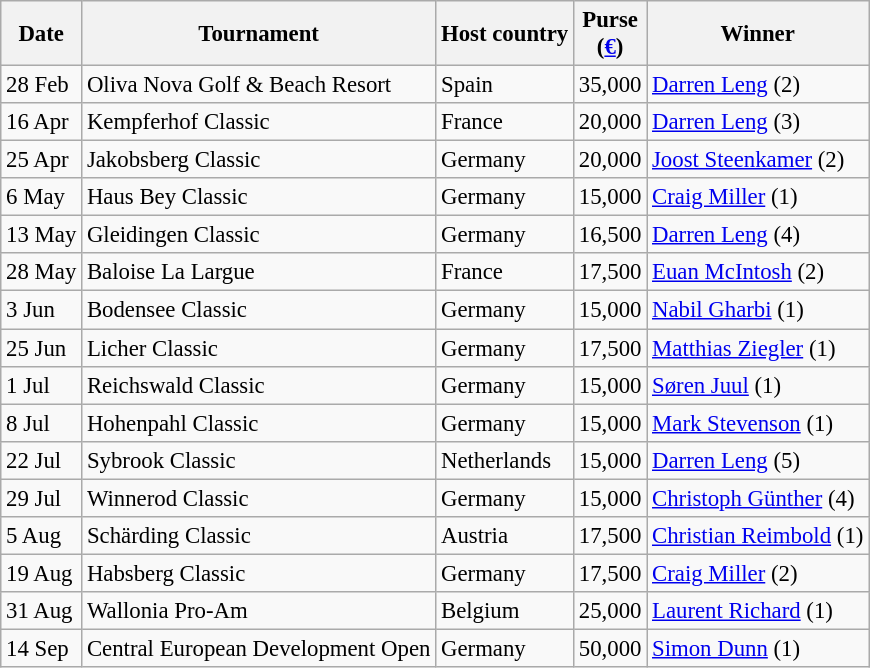<table class="wikitable" style="font-size:95%;">
<tr>
<th>Date</th>
<th>Tournament</th>
<th>Host country</th>
<th>Purse<br>(<a href='#'>€</a>)</th>
<th>Winner</th>
</tr>
<tr>
<td>28 Feb</td>
<td>Oliva Nova Golf & Beach Resort</td>
<td>Spain</td>
<td align=right>35,000</td>
<td> <a href='#'>Darren Leng</a> (2)</td>
</tr>
<tr>
<td>16 Apr</td>
<td>Kempferhof Classic</td>
<td>France</td>
<td align=right>20,000</td>
<td> <a href='#'>Darren Leng</a> (3)</td>
</tr>
<tr>
<td>25 Apr</td>
<td>Jakobsberg Classic</td>
<td>Germany</td>
<td align=right>20,000</td>
<td> <a href='#'>Joost Steenkamer</a> (2)</td>
</tr>
<tr>
<td>6 May</td>
<td>Haus Bey Classic</td>
<td>Germany</td>
<td align=right>15,000</td>
<td> <a href='#'>Craig Miller</a> (1)</td>
</tr>
<tr>
<td>13 May</td>
<td>Gleidingen Classic</td>
<td>Germany</td>
<td align=right>16,500</td>
<td> <a href='#'>Darren Leng</a> (4)</td>
</tr>
<tr>
<td>28 May</td>
<td>Baloise La Largue</td>
<td>France</td>
<td align=right>17,500</td>
<td> <a href='#'>Euan McIntosh</a> (2)</td>
</tr>
<tr>
<td>3 Jun</td>
<td>Bodensee Classic</td>
<td>Germany</td>
<td align=right>15,000</td>
<td> <a href='#'>Nabil Gharbi</a> (1)</td>
</tr>
<tr>
<td>25 Jun</td>
<td>Licher Classic</td>
<td>Germany</td>
<td align=right>17,500</td>
<td> <a href='#'>Matthias Ziegler</a> (1)</td>
</tr>
<tr>
<td>1 Jul</td>
<td>Reichswald Classic</td>
<td>Germany</td>
<td align=right>15,000</td>
<td> <a href='#'>Søren Juul</a> (1)</td>
</tr>
<tr>
<td>8 Jul</td>
<td>Hohenpahl Classic</td>
<td>Germany</td>
<td align=right>15,000</td>
<td> <a href='#'>Mark Stevenson</a> (1)</td>
</tr>
<tr>
<td>22 Jul</td>
<td>Sybrook Classic</td>
<td>Netherlands</td>
<td align=right>15,000</td>
<td> <a href='#'>Darren Leng</a> (5)</td>
</tr>
<tr>
<td>29 Jul</td>
<td>Winnerod Classic</td>
<td>Germany</td>
<td align=right>15,000</td>
<td> <a href='#'>Christoph Günther</a> (4)</td>
</tr>
<tr>
<td>5 Aug</td>
<td>Schärding Classic</td>
<td>Austria</td>
<td align=right>17,500</td>
<td> <a href='#'>Christian Reimbold</a> (1)</td>
</tr>
<tr>
<td>19 Aug</td>
<td>Habsberg Classic</td>
<td>Germany</td>
<td align=right>17,500</td>
<td> <a href='#'>Craig Miller</a> (2)</td>
</tr>
<tr>
<td>31 Aug</td>
<td>Wallonia Pro-Am</td>
<td>Belgium</td>
<td align=right>25,000</td>
<td> <a href='#'>Laurent Richard</a> (1)</td>
</tr>
<tr>
<td>14 Sep</td>
<td>Central European Development Open</td>
<td>Germany</td>
<td align=right>50,000</td>
<td> <a href='#'>Simon Dunn</a> (1)</td>
</tr>
</table>
